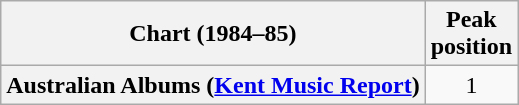<table class="wikitable plainrowheaders">
<tr>
<th scope="col">Chart (1984–85)</th>
<th scope="col">Peak<br>position</th>
</tr>
<tr>
<th scope="row">Australian Albums (<a href='#'>Kent Music Report</a>)</th>
<td align="center">1</td>
</tr>
</table>
